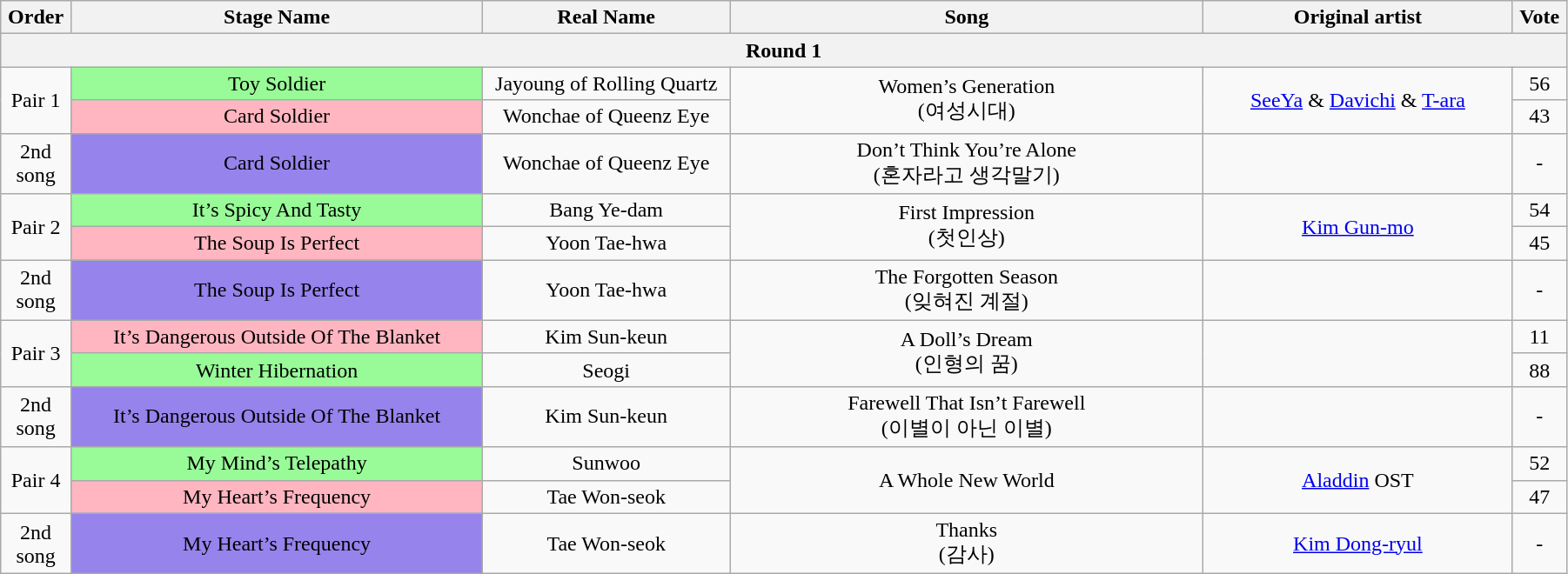<table class="wikitable" style="text-align:center; width:95%;">
<tr>
<th style="width:1%;">Order</th>
<th style="width:20%;">Stage Name</th>
<th style="width:12%;">Real Name</th>
<th style="width:23%;">Song</th>
<th style="width:15%;">Original artist</th>
<th style="width:1%;">Vote</th>
</tr>
<tr>
<th colspan=6>Round 1</th>
</tr>
<tr>
<td rowspan=2>Pair 1</td>
<td bgcolor="palegreen">Toy Soldier</td>
<td>Jayoung of Rolling Quartz</td>
<td rowspan=2>Women’s Generation<br>(여성시대)</td>
<td rowspan=2><a href='#'>SeeYa</a> & <a href='#'>Davichi</a> & <a href='#'>T-ara</a></td>
<td>56</td>
</tr>
<tr>
<td bgcolor="lightpink">Card Soldier</td>
<td>Wonchae of Queenz Eye</td>
<td>43</td>
</tr>
<tr>
<td>2nd song</td>
<td bgcolor="#9683EC">Card Soldier</td>
<td>Wonchae of Queenz Eye</td>
<td>Don’t Think You’re Alone<br>(혼자라고 생각말기)</td>
<td></td>
<td>-</td>
</tr>
<tr>
<td rowspan=2>Pair 2</td>
<td bgcolor="palegreen">It’s Spicy And Tasty</td>
<td>Bang Ye-dam</td>
<td rowspan=2>First Impression<br>(첫인상)</td>
<td rowspan=2><a href='#'>Kim Gun-mo</a></td>
<td>54</td>
</tr>
<tr>
<td bgcolor="lightpink">The Soup Is Perfect</td>
<td>Yoon Tae-hwa</td>
<td>45</td>
</tr>
<tr>
<td>2nd song</td>
<td bgcolor="#9683EC">The Soup Is Perfect</td>
<td>Yoon Tae-hwa</td>
<td>The Forgotten Season<br>(잊혀진 계절)</td>
<td></td>
<td>-</td>
</tr>
<tr>
<td rowspan=2>Pair 3</td>
<td bgcolor="lightpink">It’s Dangerous Outside Of The Blanket</td>
<td>Kim Sun-keun</td>
<td rowspan=2>A Doll’s Dream<br>(인형의 꿈)</td>
<td rowspan=2></td>
<td>11</td>
</tr>
<tr>
<td bgcolor="palegreen">Winter Hibernation</td>
<td>Seogi</td>
<td>88</td>
</tr>
<tr>
<td>2nd song</td>
<td bgcolor="#9683EC">It’s Dangerous Outside Of The Blanket</td>
<td>Kim Sun-keun</td>
<td>Farewell That Isn’t Farewell<br>(이별이 아닌 이별)</td>
<td></td>
<td>-</td>
</tr>
<tr>
<td rowspan=2>Pair 4</td>
<td bgcolor="palegreen">My Mind’s Telepathy</td>
<td>Sunwoo</td>
<td rowspan=2>A Whole New World</td>
<td rowspan=2><a href='#'>Aladdin</a> OST</td>
<td>52</td>
</tr>
<tr>
<td bgcolor="lightpink">My Heart’s Frequency</td>
<td>Tae Won-seok</td>
<td>47</td>
</tr>
<tr>
<td>2nd song</td>
<td bgcolor="#9683EC">My Heart’s Frequency</td>
<td>Tae Won-seok</td>
<td>Thanks<br>(감사)</td>
<td><a href='#'>Kim Dong-ryul</a></td>
<td>-</td>
</tr>
</table>
